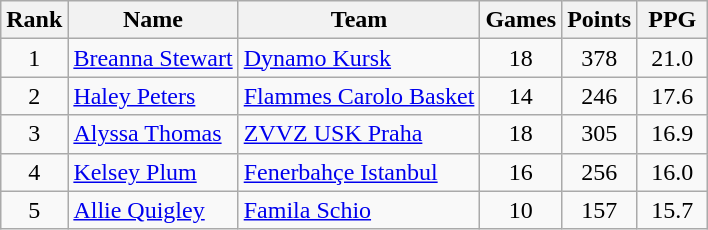<table class="wikitable" style="text-align: center;">
<tr>
<th>Rank</th>
<th>Name</th>
<th>Team</th>
<th>Games</th>
<th>Points</th>
<th width=40>PPG</th>
</tr>
<tr>
<td>1</td>
<td align=left> <a href='#'>Breanna Stewart</a></td>
<td align=left> <a href='#'>Dynamo Kursk</a></td>
<td>18</td>
<td>378</td>
<td>21.0</td>
</tr>
<tr>
<td>2</td>
<td align=left> <a href='#'>Haley Peters</a></td>
<td align=left> <a href='#'>Flammes Carolo Basket</a></td>
<td>14</td>
<td>246</td>
<td>17.6</td>
</tr>
<tr>
<td>3</td>
<td align=left> <a href='#'>Alyssa Thomas</a></td>
<td align=left> <a href='#'>ZVVZ USK Praha</a></td>
<td>18</td>
<td>305</td>
<td>16.9</td>
</tr>
<tr>
<td>4</td>
<td align=left> <a href='#'>Kelsey Plum</a></td>
<td align=left> <a href='#'>Fenerbahçe Istanbul</a></td>
<td>16</td>
<td>256</td>
<td>16.0</td>
</tr>
<tr>
<td>5</td>
<td align=left> <a href='#'>Allie Quigley</a></td>
<td align=left> <a href='#'>Famila Schio</a></td>
<td>10</td>
<td>157</td>
<td>15.7</td>
</tr>
</table>
